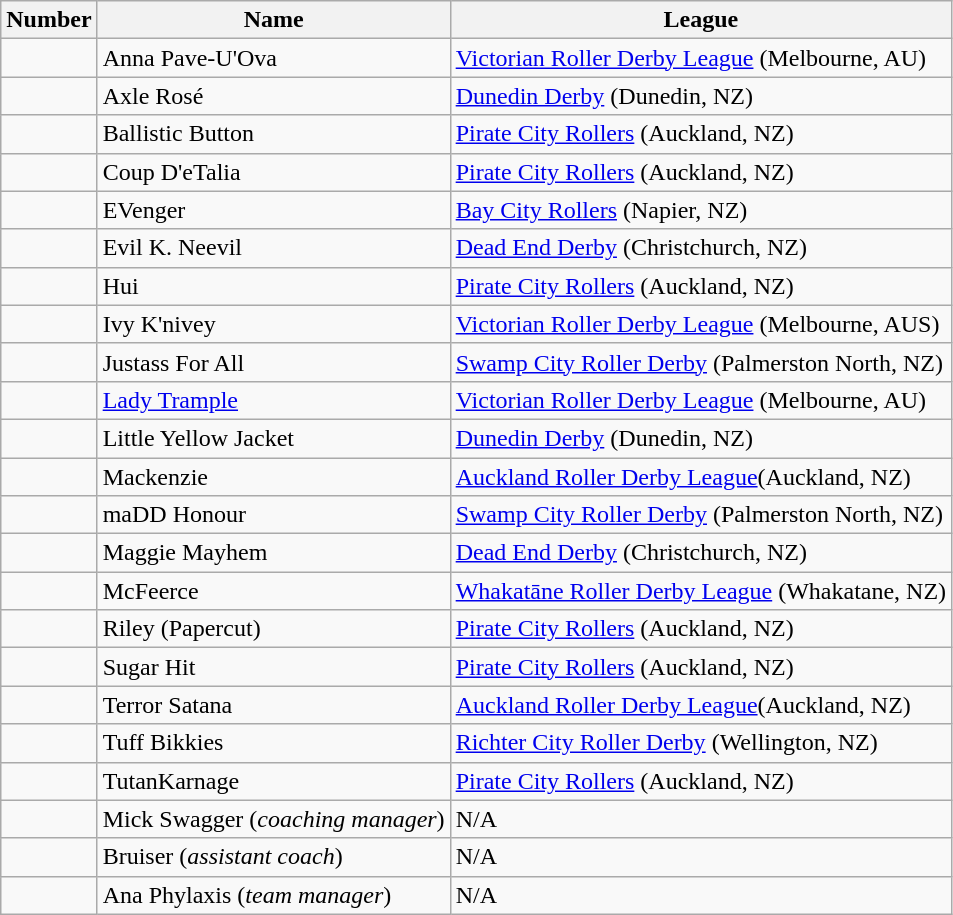<table class="wikitable sortable">
<tr>
<th>Number</th>
<th>Name</th>
<th>League</th>
</tr>
<tr>
<td></td>
<td>Anna Pave-U'Ova</td>
<td><a href='#'>Victorian Roller Derby League</a> (Melbourne, AU)</td>
</tr>
<tr>
<td></td>
<td>Axle Rosé</td>
<td><a href='#'>Dunedin Derby</a> (Dunedin, NZ)</td>
</tr>
<tr>
<td></td>
<td>Ballistic Button</td>
<td><a href='#'>Pirate City Rollers</a> (Auckland, NZ)</td>
</tr>
<tr>
<td></td>
<td>Coup D'eTalia</td>
<td><a href='#'>Pirate City Rollers</a> (Auckland, NZ)</td>
</tr>
<tr>
<td></td>
<td>EVenger</td>
<td><a href='#'>Bay City Rollers</a> (Napier, NZ)</td>
</tr>
<tr>
<td></td>
<td>Evil K. Neevil</td>
<td><a href='#'>Dead End Derby</a> (Christchurch, NZ)</td>
</tr>
<tr>
<td></td>
<td>Hui</td>
<td><a href='#'>Pirate City Rollers</a> (Auckland, NZ)</td>
</tr>
<tr>
<td></td>
<td>Ivy K'nivey</td>
<td><a href='#'>Victorian Roller Derby League</a> (Melbourne, AUS)</td>
</tr>
<tr>
<td></td>
<td>Justass For All</td>
<td><a href='#'>Swamp City Roller Derby</a> (Palmerston North, NZ)</td>
</tr>
<tr>
<td></td>
<td><a href='#'>Lady Trample</a></td>
<td><a href='#'>Victorian Roller Derby League</a> (Melbourne, AU)</td>
</tr>
<tr>
<td></td>
<td>Little Yellow Jacket</td>
<td><a href='#'>Dunedin Derby</a> (Dunedin, NZ)</td>
</tr>
<tr>
<td></td>
<td>Mackenzie</td>
<td><a href='#'>Auckland Roller Derby League</a>(Auckland, NZ)</td>
</tr>
<tr>
<td></td>
<td>maDD Honour</td>
<td><a href='#'>Swamp City Roller Derby</a> (Palmerston North, NZ)</td>
</tr>
<tr>
<td></td>
<td>Maggie Mayhem</td>
<td><a href='#'>Dead End Derby</a> (Christchurch, NZ)</td>
</tr>
<tr>
<td></td>
<td>McFeerce</td>
<td><a href='#'>Whakatāne Roller Derby League</a> (Whakatane, NZ)</td>
</tr>
<tr>
<td></td>
<td>Riley (Papercut)</td>
<td><a href='#'>Pirate City Rollers</a> (Auckland, NZ)</td>
</tr>
<tr>
<td></td>
<td>Sugar Hit</td>
<td><a href='#'>Pirate City Rollers</a> (Auckland, NZ)</td>
</tr>
<tr>
<td></td>
<td>Terror Satana</td>
<td><a href='#'>Auckland Roller Derby League</a>(Auckland, NZ)</td>
</tr>
<tr>
<td></td>
<td>Tuff Bikkies</td>
<td><a href='#'>Richter City Roller Derby</a> (Wellington, NZ)</td>
</tr>
<tr>
<td></td>
<td>TutanKarnage</td>
<td><a href='#'>Pirate City Rollers</a> (Auckland, NZ)</td>
</tr>
<tr>
<td></td>
<td>Mick Swagger (<em>coaching manager</em>)</td>
<td>N/A</td>
</tr>
<tr>
<td></td>
<td>Bruiser (<em>assistant coach</em>)</td>
<td>N/A</td>
</tr>
<tr>
<td></td>
<td>Ana Phylaxis (<em>team manager</em>)</td>
<td>N/A</td>
</tr>
</table>
